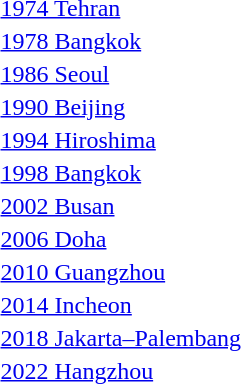<table>
<tr>
<td><a href='#'>1974 Tehran</a></td>
<td></td>
<td></td>
<td></td>
</tr>
<tr>
<td><a href='#'>1978 Bangkok</a></td>
<td></td>
<td></td>
<td></td>
</tr>
<tr>
<td><a href='#'>1986 Seoul</a></td>
<td></td>
<td></td>
<td></td>
</tr>
<tr>
<td><a href='#'>1990 Beijing</a></td>
<td></td>
<td></td>
<td></td>
</tr>
<tr>
<td><a href='#'>1994 Hiroshima</a></td>
<td></td>
<td></td>
<td></td>
</tr>
<tr>
<td><a href='#'>1998 Bangkok</a></td>
<td></td>
<td></td>
<td></td>
</tr>
<tr>
<td><a href='#'>2002 Busan</a></td>
<td></td>
<td></td>
<td></td>
</tr>
<tr>
<td rowspan=2><a href='#'>2006 Doha</a></td>
<td rowspan=2></td>
<td rowspan=2></td>
<td></td>
</tr>
<tr>
<td></td>
</tr>
<tr>
<td rowspan=2><a href='#'>2010 Guangzhou</a></td>
<td rowspan=2></td>
<td rowspan=2></td>
<td></td>
</tr>
<tr>
<td></td>
</tr>
<tr>
<td rowspan=2><a href='#'>2014 Incheon</a></td>
<td rowspan=2></td>
<td rowspan=2></td>
<td></td>
</tr>
<tr>
<td></td>
</tr>
<tr>
<td rowspan=2><a href='#'>2018 Jakarta–Palembang</a></td>
<td rowspan=2></td>
<td rowspan=2></td>
<td></td>
</tr>
<tr>
<td></td>
</tr>
<tr>
<td rowspan=2><a href='#'>2022 Hangzhou</a></td>
<td rowspan=2></td>
<td rowspan=2></td>
<td></td>
</tr>
<tr>
<td></td>
</tr>
</table>
